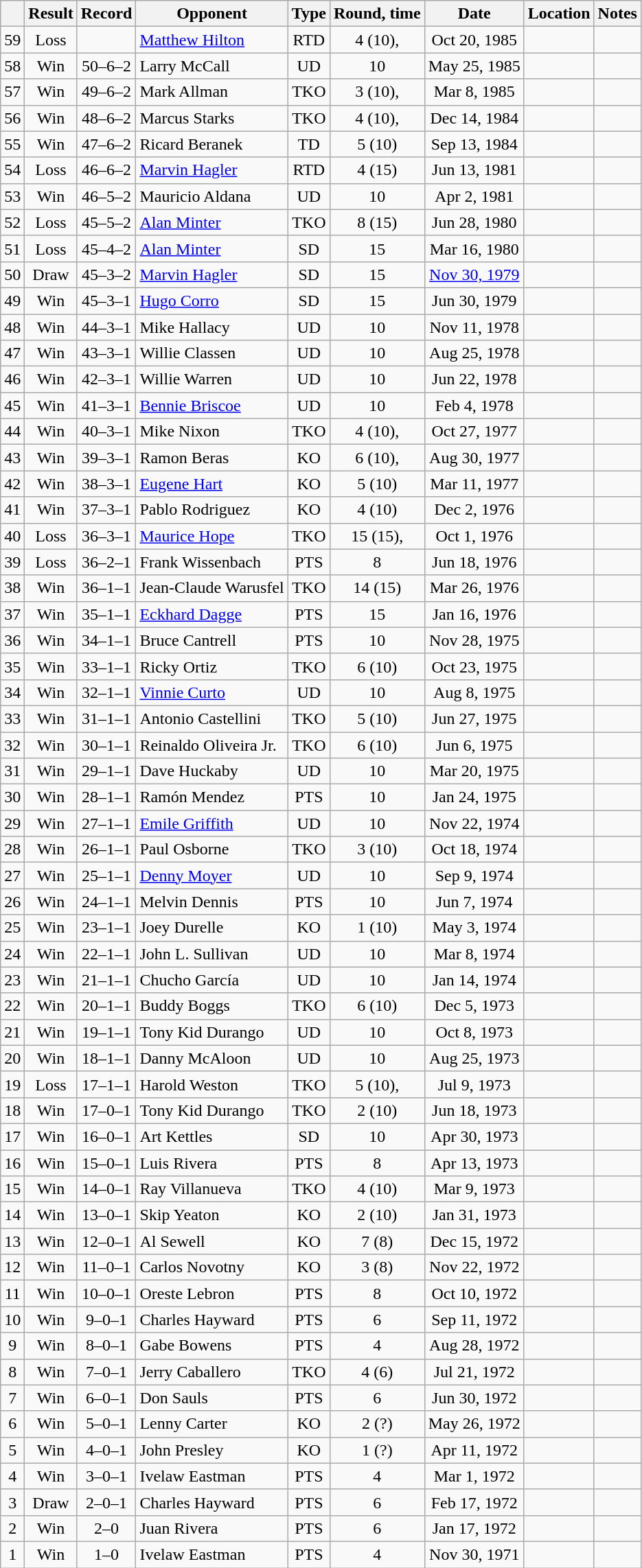<table class=wikitable style=text-align:center>
<tr>
<th></th>
<th>Result</th>
<th>Record</th>
<th>Opponent</th>
<th>Type</th>
<th>Round, time</th>
<th>Date</th>
<th>Location</th>
<th>Notes</th>
</tr>
<tr>
<td>59</td>
<td>Loss</td>
<td></td>
<td align=left><a href='#'>Matthew Hilton</a></td>
<td>RTD</td>
<td>4 (10), </td>
<td>Oct 20, 1985</td>
<td align=left></td>
<td align=left></td>
</tr>
<tr>
<td>58</td>
<td>Win</td>
<td>50–6–2</td>
<td align=left>Larry McCall</td>
<td>UD</td>
<td>10</td>
<td>May 25, 1985</td>
<td align=left></td>
<td align=left></td>
</tr>
<tr>
<td>57</td>
<td>Win</td>
<td>49–6–2</td>
<td align=left>Mark Allman</td>
<td>TKO</td>
<td>3 (10), </td>
<td>Mar 8, 1985</td>
<td align=left></td>
<td align=left></td>
</tr>
<tr>
<td>56</td>
<td>Win</td>
<td>48–6–2</td>
<td align=left>Marcus Starks</td>
<td>TKO</td>
<td>4 (10), </td>
<td>Dec 14, 1984</td>
<td align=left></td>
<td align=left></td>
</tr>
<tr>
<td>55</td>
<td>Win</td>
<td>47–6–2</td>
<td align=left>Ricard Beranek</td>
<td>TD</td>
<td>5 (10)</td>
<td>Sep 13, 1984</td>
<td align=left></td>
<td align=left></td>
</tr>
<tr>
<td>54</td>
<td>Loss</td>
<td>46–6–2</td>
<td align=left><a href='#'>Marvin Hagler</a></td>
<td>RTD</td>
<td>4 (15)</td>
<td>Jun 13, 1981</td>
<td align=left></td>
<td align=left></td>
</tr>
<tr>
<td>53</td>
<td>Win</td>
<td>46–5–2</td>
<td align=left>Mauricio Aldana</td>
<td>UD</td>
<td>10</td>
<td>Apr 2, 1981</td>
<td align=left></td>
<td align=left></td>
</tr>
<tr>
<td>52</td>
<td>Loss</td>
<td>45–5–2</td>
<td align=left><a href='#'>Alan Minter</a></td>
<td>TKO</td>
<td>8 (15)</td>
<td>Jun 28, 1980</td>
<td align=left></td>
<td align=left></td>
</tr>
<tr>
<td>51</td>
<td>Loss</td>
<td>45–4–2</td>
<td align=left><a href='#'>Alan Minter</a></td>
<td>SD</td>
<td>15</td>
<td>Mar 16, 1980</td>
<td align=left></td>
<td align=left></td>
</tr>
<tr>
<td>50</td>
<td>Draw</td>
<td>45–3–2</td>
<td align=left><a href='#'>Marvin Hagler</a></td>
<td>SD</td>
<td>15</td>
<td><a href='#'>Nov 30, 1979</a></td>
<td align=left></td>
<td align=left></td>
</tr>
<tr>
<td>49</td>
<td>Win</td>
<td>45–3–1</td>
<td align=left><a href='#'>Hugo Corro</a></td>
<td>SD</td>
<td>15</td>
<td>Jun 30, 1979</td>
<td align=left></td>
<td align=left></td>
</tr>
<tr>
<td>48</td>
<td>Win</td>
<td>44–3–1</td>
<td align=left>Mike Hallacy</td>
<td>UD</td>
<td>10</td>
<td>Nov 11, 1978</td>
<td align=left></td>
<td align=left></td>
</tr>
<tr>
<td>47</td>
<td>Win</td>
<td>43–3–1</td>
<td align=left>Willie Classen</td>
<td>UD</td>
<td>10</td>
<td>Aug 25, 1978</td>
<td align=left></td>
<td align=left></td>
</tr>
<tr>
<td>46</td>
<td>Win</td>
<td>42–3–1</td>
<td align=left>Willie Warren</td>
<td>UD</td>
<td>10</td>
<td>Jun 22, 1978</td>
<td align=left></td>
<td align=left></td>
</tr>
<tr>
<td>45</td>
<td>Win</td>
<td>41–3–1</td>
<td align=left><a href='#'>Bennie Briscoe</a></td>
<td>UD</td>
<td>10</td>
<td>Feb 4, 1978</td>
<td align=left></td>
<td align=left></td>
</tr>
<tr>
<td>44</td>
<td>Win</td>
<td>40–3–1</td>
<td align=left>Mike Nixon</td>
<td>TKO</td>
<td>4 (10), </td>
<td>Oct 27, 1977</td>
<td align=left></td>
<td align=left></td>
</tr>
<tr>
<td>43</td>
<td>Win</td>
<td>39–3–1</td>
<td align=left>Ramon Beras</td>
<td>KO</td>
<td>6 (10), </td>
<td>Aug 30, 1977</td>
<td align=left></td>
<td align=left></td>
</tr>
<tr>
<td>42</td>
<td>Win</td>
<td>38–3–1</td>
<td align=left><a href='#'>Eugene Hart</a></td>
<td>KO</td>
<td>5 (10)</td>
<td>Mar 11, 1977</td>
<td align=left></td>
<td align=left></td>
</tr>
<tr>
<td>41</td>
<td>Win</td>
<td>37–3–1</td>
<td align=left>Pablo Rodriguez</td>
<td>KO</td>
<td>4 (10)</td>
<td>Dec 2, 1976</td>
<td align=left></td>
<td align=left></td>
</tr>
<tr>
<td>40</td>
<td>Loss</td>
<td>36–3–1</td>
<td align=left><a href='#'>Maurice Hope</a></td>
<td>TKO</td>
<td>15 (15), </td>
<td>Oct 1, 1976</td>
<td align=left></td>
<td align=left></td>
</tr>
<tr>
<td>39</td>
<td>Loss</td>
<td>36–2–1</td>
<td align=left>Frank Wissenbach</td>
<td>PTS</td>
<td>8</td>
<td>Jun 18, 1976</td>
<td align=left></td>
<td align=left></td>
</tr>
<tr>
<td>38</td>
<td>Win</td>
<td>36–1–1</td>
<td align=left>Jean-Claude Warusfel</td>
<td>TKO</td>
<td>14 (15)</td>
<td>Mar 26, 1976</td>
<td align=left></td>
<td align=left></td>
</tr>
<tr>
<td>37</td>
<td>Win</td>
<td>35–1–1</td>
<td align=left><a href='#'>Eckhard Dagge</a></td>
<td>PTS</td>
<td>15</td>
<td>Jan 16, 1976</td>
<td align=left></td>
<td align=left></td>
</tr>
<tr>
<td>36</td>
<td>Win</td>
<td>34–1–1</td>
<td align=left>Bruce Cantrell</td>
<td>PTS</td>
<td>10</td>
<td>Nov 28, 1975</td>
<td align=left></td>
<td align=left></td>
</tr>
<tr>
<td>35</td>
<td>Win</td>
<td>33–1–1</td>
<td align=left>Ricky Ortiz</td>
<td>TKO</td>
<td>6 (10)</td>
<td>Oct 23, 1975</td>
<td align=left></td>
<td align=left></td>
</tr>
<tr>
<td>34</td>
<td>Win</td>
<td>32–1–1</td>
<td align=left><a href='#'>Vinnie Curto</a></td>
<td>UD</td>
<td>10</td>
<td>Aug 8, 1975</td>
<td align=left></td>
<td align=left></td>
</tr>
<tr>
<td>33</td>
<td>Win</td>
<td>31–1–1</td>
<td align=left>Antonio Castellini</td>
<td>TKO</td>
<td>5 (10)</td>
<td>Jun 27, 1975</td>
<td align=left></td>
<td align=left></td>
</tr>
<tr>
<td>32</td>
<td>Win</td>
<td>30–1–1</td>
<td align=left>Reinaldo Oliveira Jr.</td>
<td>TKO</td>
<td>6 (10)</td>
<td>Jun 6, 1975</td>
<td align=left></td>
<td align=left></td>
</tr>
<tr>
<td>31</td>
<td>Win</td>
<td>29–1–1</td>
<td align=left>Dave Huckaby</td>
<td>UD</td>
<td>10</td>
<td>Mar 20, 1975</td>
<td align=left></td>
<td align=left></td>
</tr>
<tr>
<td>30</td>
<td>Win</td>
<td>28–1–1</td>
<td align=left>Ramón Mendez</td>
<td>PTS</td>
<td>10</td>
<td>Jan 24, 1975</td>
<td align=left></td>
<td align=left></td>
</tr>
<tr>
<td>29</td>
<td>Win</td>
<td>27–1–1</td>
<td align=left><a href='#'>Emile Griffith</a></td>
<td>UD</td>
<td>10</td>
<td>Nov 22, 1974</td>
<td align=left></td>
<td align=left></td>
</tr>
<tr>
<td>28</td>
<td>Win</td>
<td>26–1–1</td>
<td align=left>Paul Osborne</td>
<td>TKO</td>
<td>3 (10)</td>
<td>Oct 18, 1974</td>
<td align=left></td>
<td align=left></td>
</tr>
<tr>
<td>27</td>
<td>Win</td>
<td>25–1–1</td>
<td align=left><a href='#'>Denny Moyer</a></td>
<td>UD</td>
<td>10</td>
<td>Sep 9, 1974</td>
<td align=left></td>
<td align=left></td>
</tr>
<tr>
<td>26</td>
<td>Win</td>
<td>24–1–1</td>
<td align=left>Melvin Dennis</td>
<td>PTS</td>
<td>10</td>
<td>Jun 7, 1974</td>
<td align=left></td>
<td align=left></td>
</tr>
<tr>
<td>25</td>
<td>Win</td>
<td>23–1–1</td>
<td align=left>Joey Durelle</td>
<td>KO</td>
<td>1 (10)</td>
<td>May 3, 1974</td>
<td align=left></td>
<td align=left></td>
</tr>
<tr>
<td>24</td>
<td>Win</td>
<td>22–1–1</td>
<td align=left>John L. Sullivan</td>
<td>UD</td>
<td>10</td>
<td>Mar 8, 1974</td>
<td align=left></td>
<td align=left></td>
</tr>
<tr>
<td>23</td>
<td>Win</td>
<td>21–1–1</td>
<td align=left>Chucho García</td>
<td>UD</td>
<td>10</td>
<td>Jan 14, 1974</td>
<td align=left></td>
<td align=left></td>
</tr>
<tr>
<td>22</td>
<td>Win</td>
<td>20–1–1</td>
<td align=left>Buddy Boggs</td>
<td>TKO</td>
<td>6 (10)</td>
<td>Dec 5, 1973</td>
<td align=left></td>
<td align=left></td>
</tr>
<tr>
<td>21</td>
<td>Win</td>
<td>19–1–1</td>
<td align=left>Tony Kid Durango</td>
<td>UD</td>
<td>10</td>
<td>Oct 8, 1973</td>
<td align=left></td>
<td align=left></td>
</tr>
<tr>
<td>20</td>
<td>Win</td>
<td>18–1–1</td>
<td align=left>Danny McAloon</td>
<td>UD</td>
<td>10</td>
<td>Aug 25, 1973</td>
<td align=left></td>
<td align=left></td>
</tr>
<tr>
<td>19</td>
<td>Loss</td>
<td>17–1–1</td>
<td align=left>Harold Weston</td>
<td>TKO</td>
<td>5 (10), </td>
<td>Jul 9, 1973</td>
<td align=left></td>
<td align=left></td>
</tr>
<tr>
<td>18</td>
<td>Win</td>
<td>17–0–1</td>
<td align=left>Tony Kid Durango</td>
<td>TKO</td>
<td>2 (10)</td>
<td>Jun 18, 1973</td>
<td align=left></td>
<td align=left></td>
</tr>
<tr>
<td>17</td>
<td>Win</td>
<td>16–0–1</td>
<td align=left>Art Kettles</td>
<td>SD</td>
<td>10</td>
<td>Apr 30, 1973</td>
<td align=left></td>
<td align=left></td>
</tr>
<tr>
<td>16</td>
<td>Win</td>
<td>15–0–1</td>
<td align=left>Luis Rivera</td>
<td>PTS</td>
<td>8</td>
<td>Apr 13, 1973</td>
<td align=left></td>
<td align=left></td>
</tr>
<tr>
<td>15</td>
<td>Win</td>
<td>14–0–1</td>
<td align=left>Ray Villanueva</td>
<td>TKO</td>
<td>4 (10)</td>
<td>Mar 9, 1973</td>
<td align=left></td>
<td align=left></td>
</tr>
<tr>
<td>14</td>
<td>Win</td>
<td>13–0–1</td>
<td align=left>Skip Yeaton</td>
<td>KO</td>
<td>2 (10)</td>
<td>Jan 31, 1973</td>
<td align=left></td>
<td align=left></td>
</tr>
<tr>
<td>13</td>
<td>Win</td>
<td>12–0–1</td>
<td align=left>Al Sewell</td>
<td>KO</td>
<td>7 (8)</td>
<td>Dec 15, 1972</td>
<td align=left></td>
<td align=left></td>
</tr>
<tr>
<td>12</td>
<td>Win</td>
<td>11–0–1</td>
<td align=left>Carlos Novotny</td>
<td>KO</td>
<td>3 (8)</td>
<td>Nov 22, 1972</td>
<td align=left></td>
<td align=left></td>
</tr>
<tr>
<td>11</td>
<td>Win</td>
<td>10–0–1</td>
<td align=left>Oreste Lebron</td>
<td>PTS</td>
<td>8</td>
<td>Oct 10, 1972</td>
<td align=left></td>
<td align=left></td>
</tr>
<tr>
<td>10</td>
<td>Win</td>
<td>9–0–1</td>
<td align=left>Charles Hayward</td>
<td>PTS</td>
<td>6</td>
<td>Sep 11, 1972</td>
<td align=left></td>
<td align=left></td>
</tr>
<tr>
<td>9</td>
<td>Win</td>
<td>8–0–1</td>
<td align=left>Gabe Bowens</td>
<td>PTS</td>
<td>4</td>
<td>Aug 28, 1972</td>
<td align=left></td>
<td align=left></td>
</tr>
<tr>
<td>8</td>
<td>Win</td>
<td>7–0–1</td>
<td align=left>Jerry Caballero</td>
<td>TKO</td>
<td>4 (6)</td>
<td>Jul 21, 1972</td>
<td align=left></td>
<td align=left></td>
</tr>
<tr>
<td>7</td>
<td>Win</td>
<td>6–0–1</td>
<td align=left>Don Sauls</td>
<td>PTS</td>
<td>6</td>
<td>Jun 30, 1972</td>
<td align=left></td>
<td align=left></td>
</tr>
<tr>
<td>6</td>
<td>Win</td>
<td>5–0–1</td>
<td align=left>Lenny Carter</td>
<td>KO</td>
<td>2 (?)</td>
<td>May 26, 1972</td>
<td align=left></td>
<td align=left></td>
</tr>
<tr>
<td>5</td>
<td>Win</td>
<td>4–0–1</td>
<td align=left>John Presley</td>
<td>KO</td>
<td>1 (?)</td>
<td>Apr 11, 1972</td>
<td align=left></td>
<td align=left></td>
</tr>
<tr>
<td>4</td>
<td>Win</td>
<td>3–0–1</td>
<td align=left>Ivelaw Eastman</td>
<td>PTS</td>
<td>4</td>
<td>Mar 1, 1972</td>
<td align=left></td>
<td align=left></td>
</tr>
<tr>
<td>3</td>
<td>Draw</td>
<td>2–0–1</td>
<td align=left>Charles Hayward</td>
<td>PTS</td>
<td>6</td>
<td>Feb 17, 1972</td>
<td align=left></td>
<td align=left></td>
</tr>
<tr>
<td>2</td>
<td>Win</td>
<td>2–0</td>
<td align=left>Juan Rivera</td>
<td>PTS</td>
<td>6</td>
<td>Jan 17, 1972</td>
<td align=left></td>
<td align=left></td>
</tr>
<tr>
<td>1</td>
<td>Win</td>
<td>1–0</td>
<td align=left>Ivelaw Eastman</td>
<td>PTS</td>
<td>4</td>
<td>Nov 30, 1971</td>
<td align=left></td>
<td align=left></td>
</tr>
</table>
